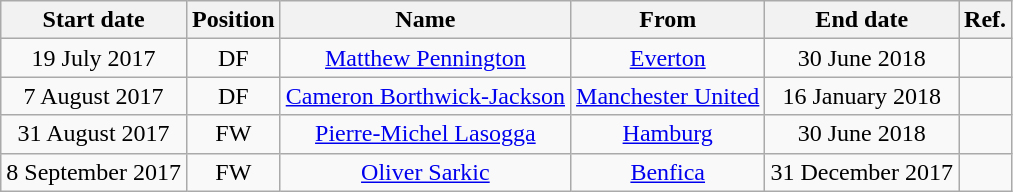<table class="wikitable" style="text-align:center;">
<tr>
<th>Start date</th>
<th>Position</th>
<th>Name</th>
<th>From</th>
<th>End date</th>
<th>Ref.</th>
</tr>
<tr>
<td>19 July 2017</td>
<td>DF</td>
<td><a href='#'>Matthew Pennington</a></td>
<td><a href='#'>Everton</a></td>
<td>30 June 2018</td>
<td></td>
</tr>
<tr>
<td>7 August 2017</td>
<td>DF</td>
<td><a href='#'>Cameron Borthwick-Jackson</a></td>
<td><a href='#'>Manchester United</a></td>
<td>16 January 2018</td>
<td></td>
</tr>
<tr>
<td>31 August 2017</td>
<td>FW</td>
<td><a href='#'>Pierre-Michel Lasogga</a></td>
<td><a href='#'>Hamburg</a></td>
<td>30 June 2018</td>
<td></td>
</tr>
<tr>
<td>8 September 2017</td>
<td>FW</td>
<td><a href='#'>Oliver Sarkic</a></td>
<td><a href='#'>Benfica</a></td>
<td>31 December 2017</td>
<td></td>
</tr>
</table>
